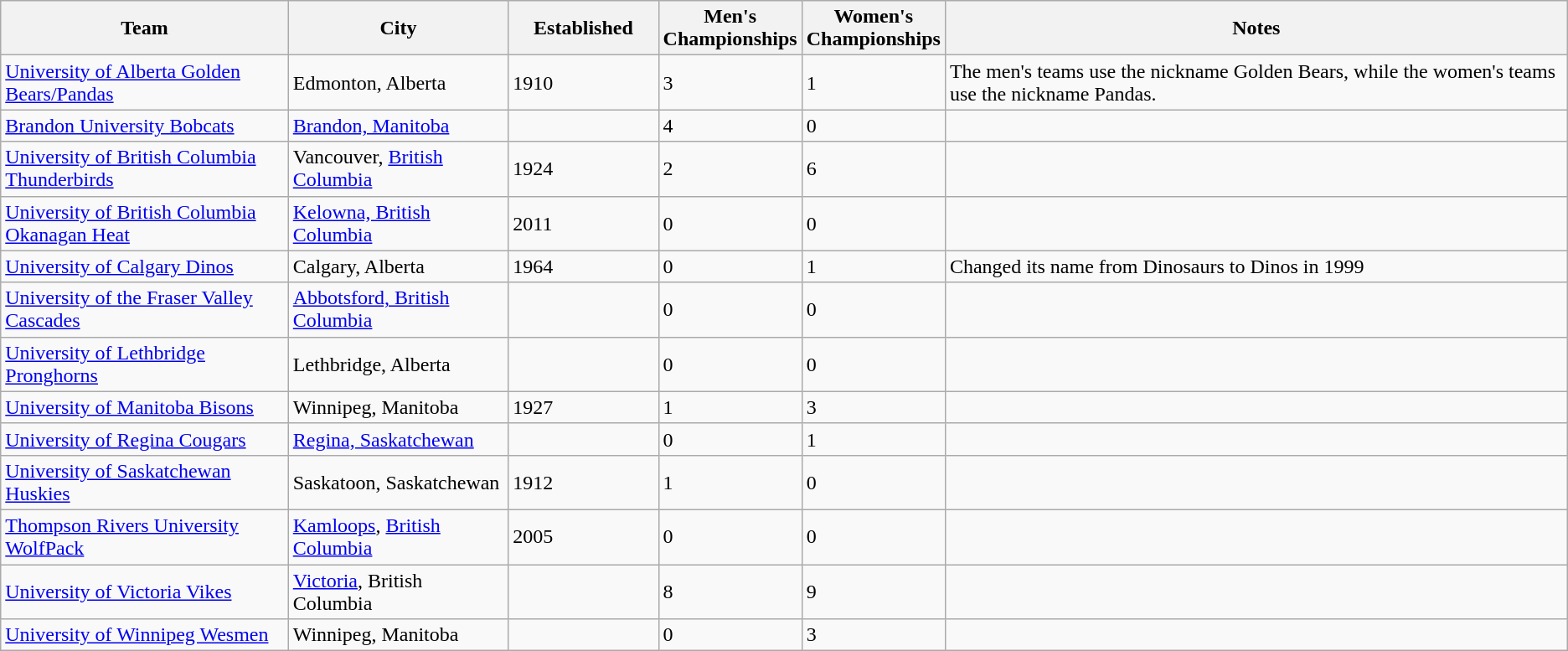<table class="wikitable">
<tr>
<th bgcolor="#DDDDFF" width="20%">Team</th>
<th bgcolor="#DDDDFF" width="15%">City</th>
<th bgcolor="#DDDDFF" width="10%">Established</th>
<th bgcolor="#DDDDFF" width="5%">Men's Championships</th>
<th bgcolor="#DDDDFF" width="5%">Women's Championships</th>
<th bgcolor="#DDDDFF" width="45%">Notes</th>
</tr>
<tr>
<td><a href='#'>University of Alberta Golden Bears/Pandas</a></td>
<td>Edmonton, Alberta</td>
<td>1910</td>
<td>3</td>
<td>1</td>
<td>The men's teams use the nickname Golden Bears, while the women's teams use the nickname Pandas.</td>
</tr>
<tr>
<td><a href='#'>Brandon University Bobcats</a></td>
<td><a href='#'>Brandon, Manitoba</a></td>
<td></td>
<td>4</td>
<td>0</td>
<td></td>
</tr>
<tr>
<td><a href='#'>University of British Columbia Thunderbirds</a></td>
<td>Vancouver, <a href='#'>British Columbia</a></td>
<td>1924</td>
<td>2</td>
<td>6</td>
<td></td>
</tr>
<tr>
<td><a href='#'>University of British Columbia Okanagan Heat</a></td>
<td><a href='#'>Kelowna, British Columbia</a></td>
<td>2011</td>
<td>0</td>
<td>0</td>
<td></td>
</tr>
<tr>
<td><a href='#'>University of Calgary Dinos</a></td>
<td>Calgary, Alberta</td>
<td>1964</td>
<td>0</td>
<td>1</td>
<td>Changed its name from Dinosaurs to Dinos in 1999</td>
</tr>
<tr>
<td><a href='#'>University of the Fraser Valley Cascades</a></td>
<td><a href='#'>Abbotsford, British Columbia</a></td>
<td></td>
<td>0</td>
<td>0</td>
<td></td>
</tr>
<tr>
<td><a href='#'>University of Lethbridge Pronghorns</a></td>
<td>Lethbridge, Alberta</td>
<td></td>
<td>0</td>
<td>0</td>
<td></td>
</tr>
<tr>
<td><a href='#'>University of Manitoba Bisons</a></td>
<td>Winnipeg, Manitoba</td>
<td>1927</td>
<td>1</td>
<td>3</td>
<td></td>
</tr>
<tr>
<td><a href='#'>University of Regina Cougars</a></td>
<td><a href='#'>Regina, Saskatchewan</a></td>
<td></td>
<td>0</td>
<td>1</td>
<td></td>
</tr>
<tr>
<td><a href='#'>University of Saskatchewan Huskies</a></td>
<td>Saskatoon, Saskatchewan</td>
<td>1912</td>
<td>1</td>
<td>0</td>
<td></td>
</tr>
<tr>
<td><a href='#'>Thompson Rivers University WolfPack</a></td>
<td><a href='#'>Kamloops</a>, <a href='#'>British Columbia</a></td>
<td>2005</td>
<td>0</td>
<td>0</td>
<td></td>
</tr>
<tr>
<td><a href='#'>University of Victoria Vikes</a></td>
<td><a href='#'>Victoria</a>, British Columbia</td>
<td></td>
<td>8</td>
<td>9</td>
<td></td>
</tr>
<tr>
<td><a href='#'>University of Winnipeg Wesmen</a></td>
<td>Winnipeg, Manitoba</td>
<td></td>
<td>0</td>
<td>3</td>
<td></td>
</tr>
</table>
